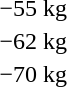<table>
<tr>
<td>−55 kg<br></td>
<td></td>
<td></td>
<td></td>
</tr>
<tr>
<td>−62 kg<br></td>
<td></td>
<td></td>
<td></td>
</tr>
<tr>
<td>−70 kg<br></td>
<td></td>
<td></td>
<td></td>
</tr>
</table>
